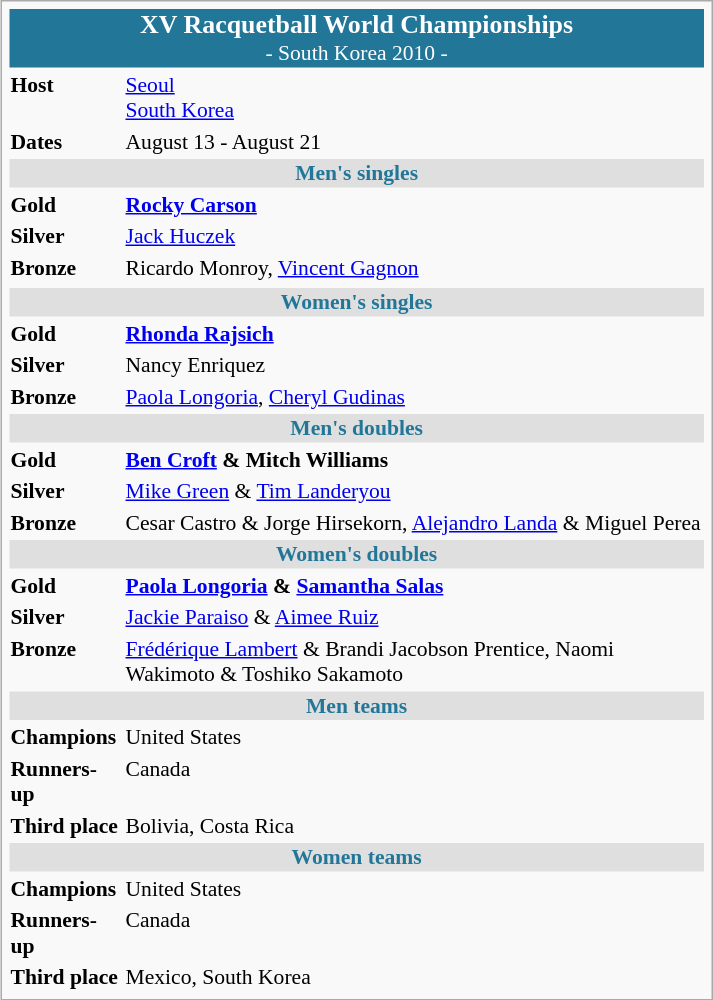<table class="infobox" style="font-size: 90%; width: 33em;">
<tr>
<td colspan="2" style="background: #227799; text-align: center; color:#ffffff;"><big><strong>XV Racquetball World Championships</strong></big><br>- South Korea 2010 -</td>
</tr>
<tr style="vertical-align:top;">
<td><strong>Host</strong></td>
<td><a href='#'>Seoul</a> <br> <a href='#'>South Korea</a></td>
</tr>
<tr style="vertical-align:top;">
<td><strong>Dates</strong></td>
<td>August 13 - August 21</td>
</tr>
<tr style="vertical-align:top;">
<td colspan="2" style="background: #dfdfdf; text-align: center; color:#227799;"><strong>Men's singles</strong></td>
</tr>
<tr style="vertical-align:top;">
<td><strong>Gold</strong> </td>
<td>   <strong><a href='#'>Rocky Carson</a></strong></td>
</tr>
<tr>
<td><strong>Silver</strong> </td>
<td> <a href='#'>Jack Huczek</a></td>
</tr>
<tr>
<td><strong>Bronze</strong> </td>
<td> Ricardo Monroy,  <a href='#'>Vincent Gagnon</a></td>
</tr>
<tr style="vertical-align:top;">
</tr>
<tr style="vertical-align:top;">
<td colspan="2" style="background: #dfdfdf; text-align: center; color:#227799;"><strong>Women's singles</strong></td>
</tr>
<tr style="vertical-align:top;">
<td><strong>Gold</strong> </td>
<td>   <strong><a href='#'>Rhonda Rajsich</a></strong></td>
</tr>
<tr>
<td><strong>Silver</strong> </td>
<td> Nancy Enriquez</td>
</tr>
<tr>
<td><strong>Bronze</strong> </td>
<td> <a href='#'>Paola Longoria</a>,  <a href='#'>Cheryl Gudinas</a></td>
</tr>
<tr style="vertical-align:top;">
<td colspan="2" style="background: #dfdfdf; text-align: center; color:#227799;"><strong>Men's doubles</strong></td>
</tr>
<tr style="vertical-align:top;">
<td><strong>Gold</strong> </td>
<td>   <strong><a href='#'>Ben Croft</a> & Mitch Williams</strong></td>
</tr>
<tr>
<td><strong>Silver</strong> </td>
<td> <a href='#'>Mike Green</a> & <a href='#'>Tim Landeryou</a></td>
</tr>
<tr>
<td><strong>Bronze</strong> </td>
<td> Cesar Castro & Jorge Hirsekorn,  <a href='#'>Alejandro Landa</a> & Miguel Perea</td>
</tr>
<tr style="vertical-align:top;">
<td colspan="2" style="background: #dfdfdf; text-align: center; color:#227799;"><strong>Women's doubles</strong></td>
</tr>
<tr style="vertical-align:top;">
<td><strong>Gold</strong> </td>
<td>   <strong><a href='#'>Paola Longoria</a> & <a href='#'>Samantha Salas</a></strong></td>
</tr>
<tr>
<td><strong>Silver</strong> </td>
<td> <a href='#'>Jackie Paraiso</a>  & <a href='#'>Aimee Ruiz</a></td>
</tr>
<tr>
<td><strong>Bronze</strong> </td>
<td> <a href='#'>Frédérique Lambert</a> & Brandi Jacobson Prentice,  Naomi Wakimoto & Toshiko Sakamoto</td>
</tr>
<tr style="vertical-align:top;">
<td colspan="2" style="background: #dfdfdf; text-align: center; color:#227799;"><strong>Men teams</strong></td>
</tr>
<tr style="vertical-align:top;">
<td><strong>Champions</strong> </td>
<td> United States</td>
</tr>
<tr>
<td><strong>Runners-up</strong> </td>
<td> Canada</td>
</tr>
<tr>
<td><strong>Third place</strong> </td>
<td> Bolivia,   Costa Rica</td>
</tr>
<tr style="vertical-align:top;">
<td colspan="2" style="background: #dfdfdf; text-align: center; color:#227799;"><strong>Women teams</strong></td>
</tr>
<tr style="vertical-align:top;">
<td><strong>Champions</strong> </td>
<td> United States</td>
</tr>
<tr>
<td><strong>Runners-up</strong> </td>
<td> Canada</td>
</tr>
<tr>
<td><strong>Third place</strong> </td>
<td> Mexico,   South Korea</td>
</tr>
</table>
